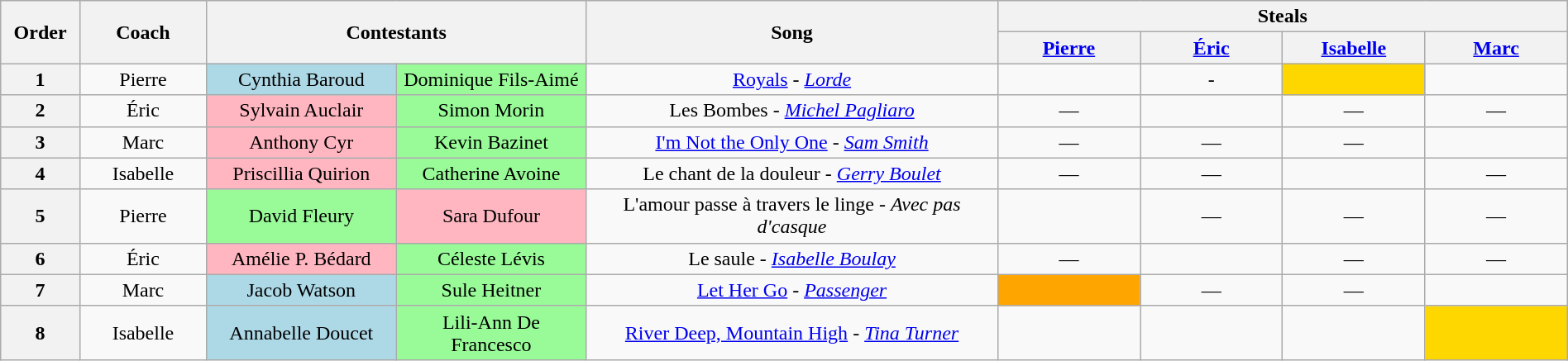<table class="wikitable" style="text-align: center; width:100%;">
<tr>
<th scope="col" rowspan="2" width="5%">Order</th>
<th scope="col" rowspan="2" width="8%">Coach</th>
<th scope="col" colspan="2" rowspan="2" width="28%">Contestants</th>
<th scope="col" rowspan="2" width="26%">Song</th>
<th scope="col" colspan="4" width="5%">Steals</th>
</tr>
<tr>
<th width="9%"><a href='#'>Pierre</a></th>
<th width="9%"><a href='#'>Éric</a></th>
<th width="9%"><a href='#'>Isabelle</a></th>
<th width="9%"><a href='#'>Marc</a></th>
</tr>
<tr>
<th scope="col">1</th>
<td>Pierre</td>
<td style="background:lightblue; text-align:center;" width="12%">Cynthia Baroud</td>
<td style="background:palegreen; text-align:center;" width="12%">Dominique Fils-Aimé</td>
<td><a href='#'>Royals</a> - <em><a href='#'>Lorde</a></em></td>
<td></td>
<td>-</td>
<td style="background:gold;text-align:center;"></td>
<td></td>
</tr>
<tr>
<th scope="col">2</th>
<td>Éric</td>
<td style="background:lightpink; text-align:center;">Sylvain Auclair</td>
<td style="background:palegreen; text-align:center;">Simon Morin</td>
<td>Les Bombes - <em><a href='#'>Michel Pagliaro</a></em></td>
<td>—</td>
<td></td>
<td>—</td>
<td>—</td>
</tr>
<tr>
<th scope="col">3</th>
<td>Marc</td>
<td style="background:lightpink; text-align:center;">Anthony Cyr</td>
<td style="background:palegreen; text-align:center;">Kevin Bazinet</td>
<td><a href='#'>I'm Not the Only One</a> - <em><a href='#'>Sam Smith</a></em></td>
<td>—</td>
<td>—</td>
<td>—</td>
<td></td>
</tr>
<tr>
<th scope="col">4</th>
<td>Isabelle</td>
<td style="background:lightpink; text-align:center;">Priscillia Quirion</td>
<td style="background:palegreen; text-align:center;">Catherine Avoine</td>
<td>Le chant de la douleur - <em><a href='#'>Gerry Boulet</a></em></td>
<td>—</td>
<td>—</td>
<td></td>
<td>—</td>
</tr>
<tr>
<th scope="col">5</th>
<td>Pierre</td>
<td style="background:palegreen; text-align:center;">David Fleury</td>
<td style="background:lightpink; text-align:center;">Sara Dufour</td>
<td>L'amour passe à travers le linge - <em>Avec pas d'casque</em></td>
<td></td>
<td>—</td>
<td>—</td>
<td>—</td>
</tr>
<tr>
<th scope="col">6</th>
<td>Éric</td>
<td style="background:lightpink; text-align:center;">Amélie P. Bédard</td>
<td style="background:palegreen; text-align:center;">Céleste Lévis</td>
<td>Le saule - <em><a href='#'>Isabelle Boulay</a></em></td>
<td>—</td>
<td></td>
<td>—</td>
<td>—</td>
</tr>
<tr>
<th scope="col">7</th>
<td>Marc</td>
<td style="background:lightblue; text-align:center;">Jacob Watson</td>
<td style="background:palegreen; text-align:center;">Sule Heitner</td>
<td><a href='#'>Let Her Go</a> - <em><a href='#'>Passenger</a></em></td>
<td style="background:orange;text-align:center;"></td>
<td>—</td>
<td>—</td>
<td></td>
</tr>
<tr>
<th scope="col">8</th>
<td>Isabelle</td>
<td style="background:lightblue; text-align:center;">Annabelle Doucet</td>
<td style="background:palegreen; text-align:center;">Lili-Ann De Francesco</td>
<td><a href='#'>River Deep, Mountain High</a> - <em><a href='#'>Tina Turner</a></em></td>
<td></td>
<td></td>
<td></td>
<td style="background:gold;text-align:center;"></td>
</tr>
</table>
